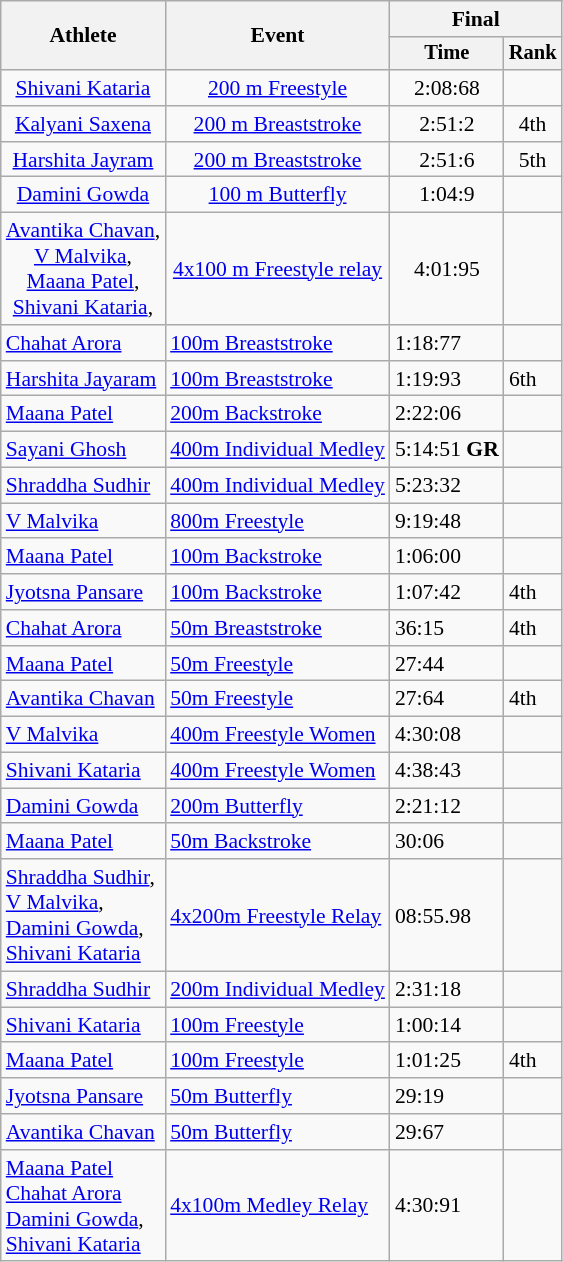<table class=wikitable style=font-size:90% style="text-align:center;">
<tr align=center>
<th rowspan=2>Athlete</th>
<th rowspan=2>Event</th>
<th colspan=2>Final</th>
</tr>
<tr style=font-size:95%>
<th>Time</th>
<th>Rank</th>
</tr>
<tr align=center>
<td><a href='#'>Shivani Kataria</a></td>
<td><a href='#'>200 m Freestyle</a></td>
<td>2:08:68</td>
<td></td>
</tr>
<tr align=center>
<td><a href='#'>Kalyani Saxena</a></td>
<td><a href='#'>200 m Breaststroke</a></td>
<td>2:51:2</td>
<td>4th</td>
</tr>
<tr align=center>
<td><a href='#'>Harshita Jayram</a></td>
<td><a href='#'>200 m Breaststroke</a></td>
<td>2:51:6</td>
<td>5th</td>
</tr>
<tr align=center>
<td><a href='#'>Damini Gowda</a></td>
<td><a href='#'>100 m Butterfly</a></td>
<td>1:04:9</td>
<td></td>
</tr>
<tr align=center>
<td><a href='#'>Avantika Chavan</a>,<br> <a href='#'>V Malvika</a>,<br><a href='#'>Maana Patel</a>,<br><a href='#'>Shivani Kataria</a>,<br></td>
<td><a href='#'>4x100 m Freestyle relay</a></td>
<td>4:01:95</td>
<td></td>
</tr>
<tr>
<td><a href='#'>Chahat Arora</a></td>
<td><a href='#'>100m Breaststroke</a></td>
<td>1:18:77</td>
<td></td>
</tr>
<tr>
<td><a href='#'>Harshita Jayaram</a></td>
<td><a href='#'>100m Breaststroke</a></td>
<td>1:19:93</td>
<td>6th</td>
</tr>
<tr>
<td><a href='#'>Maana Patel</a></td>
<td><a href='#'>200m Backstroke</a></td>
<td>2:22:06</td>
<td></td>
</tr>
<tr>
<td><a href='#'>Sayani Ghosh</a></td>
<td><a href='#'>400m Individual Medley</a></td>
<td>5:14:51 <strong>GR</strong></td>
<td></td>
</tr>
<tr>
<td><a href='#'>Shraddha Sudhir</a></td>
<td><a href='#'>400m Individual Medley</a></td>
<td>5:23:32</td>
<td></td>
</tr>
<tr>
<td><a href='#'>V Malvika</a></td>
<td><a href='#'>800m Freestyle</a></td>
<td>9:19:48</td>
<td></td>
</tr>
<tr>
<td><a href='#'>Maana Patel</a></td>
<td><a href='#'>100m Backstroke</a></td>
<td>1:06:00</td>
<td></td>
</tr>
<tr>
<td><a href='#'>Jyotsna Pansare</a></td>
<td><a href='#'>100m Backstroke</a></td>
<td>1:07:42</td>
<td>4th</td>
</tr>
<tr>
<td><a href='#'>Chahat Arora</a></td>
<td><a href='#'>50m Breaststroke</a></td>
<td>36:15</td>
<td>4th</td>
</tr>
<tr>
<td><a href='#'>Maana Patel</a></td>
<td><a href='#'>50m Freestyle</a></td>
<td>27:44</td>
<td></td>
</tr>
<tr>
<td><a href='#'>Avantika Chavan</a></td>
<td><a href='#'>50m Freestyle</a></td>
<td>27:64</td>
<td>4th</td>
</tr>
<tr>
<td><a href='#'>V Malvika</a></td>
<td><a href='#'>400m Freestyle Women</a></td>
<td>4:30:08</td>
<td></td>
</tr>
<tr>
<td><a href='#'>Shivani Kataria</a></td>
<td><a href='#'>400m Freestyle Women</a></td>
<td>4:38:43</td>
<td></td>
</tr>
<tr>
<td><a href='#'>Damini Gowda</a></td>
<td><a href='#'>200m Butterfly</a></td>
<td>2:21:12</td>
<td></td>
</tr>
<tr>
<td><a href='#'>Maana Patel</a></td>
<td><a href='#'>50m Backstroke</a></td>
<td>30:06</td>
<td></td>
</tr>
<tr>
<td><a href='#'>Shraddha Sudhir</a>,<br><a href='#'>V Malvika</a>,<br><a href='#'>Damini Gowda</a>,<br><a href='#'>Shivani Kataria</a></td>
<td><a href='#'>4x200m Freestyle Relay</a></td>
<td>08:55.98</td>
<td></td>
</tr>
<tr>
<td><a href='#'>Shraddha Sudhir</a></td>
<td><a href='#'>200m Individual Medley</a></td>
<td>2:31:18</td>
<td></td>
</tr>
<tr>
<td><a href='#'>Shivani Kataria</a></td>
<td><a href='#'>100m Freestyle</a></td>
<td>1:00:14</td>
<td></td>
</tr>
<tr>
<td><a href='#'>Maana Patel</a></td>
<td><a href='#'>100m Freestyle</a></td>
<td>1:01:25</td>
<td>4th</td>
</tr>
<tr>
<td><a href='#'>Jyotsna Pansare</a></td>
<td><a href='#'>50m Butterfly</a></td>
<td>29:19</td>
<td></td>
</tr>
<tr>
<td><a href='#'>Avantika Chavan</a></td>
<td><a href='#'>50m Butterfly</a></td>
<td>29:67</td>
<td></td>
</tr>
<tr>
<td><a href='#'>Maana Patel</a><br><a href='#'>Chahat Arora</a><br><a href='#'>Damini Gowda</a>,<br><a href='#'>Shivani Kataria</a></td>
<td><a href='#'>4x100m Medley Relay</a></td>
<td>4:30:91</td>
<td></td>
</tr>
</table>
